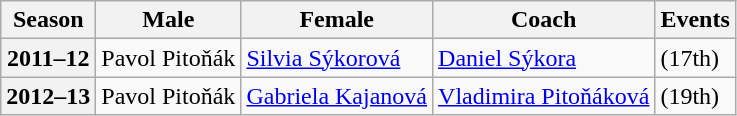<table class="wikitable">
<tr>
<th scope="col">Season</th>
<th scope="col">Male</th>
<th scope="col">Female</th>
<th scope="col">Coach</th>
<th scope="col">Events</th>
</tr>
<tr>
<th scope="row">2011–12</th>
<td>Pavol Pitoňák</td>
<td><a href='#'>Silvia Sýkorová</a></td>
<td><a href='#'>Daniel Sýkora</a></td>
<td> (17th)</td>
</tr>
<tr>
<th scope="row">2012–13</th>
<td>Pavol Pitoňák</td>
<td><a href='#'>Gabriela Kajanová</a></td>
<td><a href='#'>Vladimira Pitoňáková</a></td>
<td> (19th)</td>
</tr>
</table>
